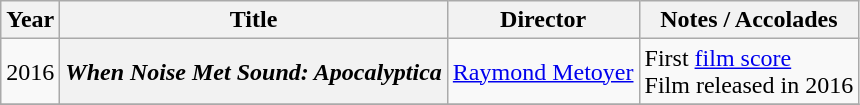<table class="wikitable sortable">
<tr>
<th>Year</th>
<th>Title</th>
<th>Director</th>
<th>Notes / Accolades</th>
</tr>
<tr>
<td>2016</td>
<th><em>When Noise Met Sound: Apocalyptica</em></th>
<td><a href='#'>Raymond Metoyer</a></td>
<td>First <a href='#'>film score</a><br>Film released in 2016</td>
</tr>
<tr>
</tr>
</table>
